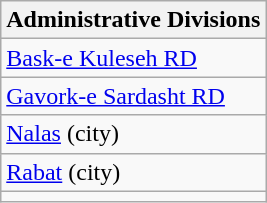<table class="wikitable">
<tr>
<th>Administrative Divisions</th>
</tr>
<tr>
<td><a href='#'>Bask-e Kuleseh RD</a></td>
</tr>
<tr>
<td><a href='#'>Gavork-e Sardasht RD</a></td>
</tr>
<tr>
<td><a href='#'>Nalas</a> (city)</td>
</tr>
<tr>
<td><a href='#'>Rabat</a> (city)</td>
</tr>
<tr>
<td colspan=1></td>
</tr>
</table>
